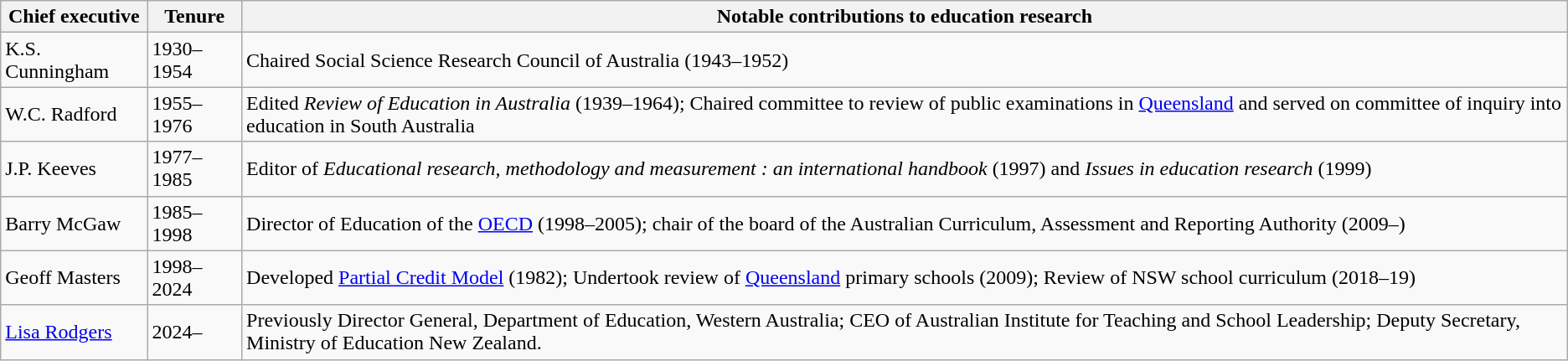<table class="wikitable">
<tr>
<th>Chief executive</th>
<th>Tenure</th>
<th>Notable contributions to education research</th>
</tr>
<tr>
<td>K.S. Cunningham</td>
<td>1930–1954</td>
<td>Chaired Social Science Research Council of Australia (1943–1952)</td>
</tr>
<tr>
<td>W.C. Radford</td>
<td>1955–1976</td>
<td>Edited <em>Review of Education in Australia</em> (1939–1964); Chaired committee to review of public examinations in <a href='#'>Queensland</a> and served on committee of inquiry into education in South Australia</td>
</tr>
<tr>
<td>J.P. Keeves</td>
<td>1977–1985</td>
<td>Editor of <em>Educational research, methodology and measurement : an international handbook</em> (1997) and <em>Issues in education research</em> (1999)</td>
</tr>
<tr>
<td>Barry McGaw</td>
<td>1985–1998</td>
<td>Director of Education of the <a href='#'>OECD</a> (1998–2005); chair of the board of the Australian Curriculum, Assessment and Reporting Authority (2009–)</td>
</tr>
<tr>
<td>Geoff Masters</td>
<td>1998–2024</td>
<td>Developed <a href='#'>Partial Credit Model</a> (1982); Undertook review of <a href='#'>Queensland</a> primary schools (2009); Review of NSW school curriculum (2018–19) </td>
</tr>
<tr>
<td><a href='#'>Lisa Rodgers</a></td>
<td>2024–</td>
<td>Previously Director General, Department of Education, Western Australia; CEO of Australian Institute for Teaching and School Leadership; Deputy Secretary, Ministry of Education New Zealand.</td>
</tr>
</table>
